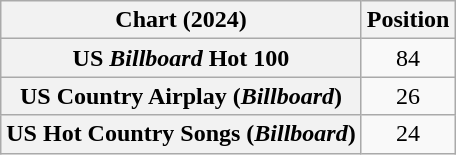<table class="wikitable sortable plainrowheaders" style="text-align:center">
<tr>
<th scope="col">Chart (2024)</th>
<th scope="col">Position</th>
</tr>
<tr>
<th scope="row">US <em>Billboard</em> Hot 100</th>
<td>84</td>
</tr>
<tr>
<th scope="row">US Country Airplay (<em>Billboard</em>)</th>
<td>26</td>
</tr>
<tr>
<th scope="row">US Hot Country Songs (<em>Billboard</em>)</th>
<td>24</td>
</tr>
</table>
